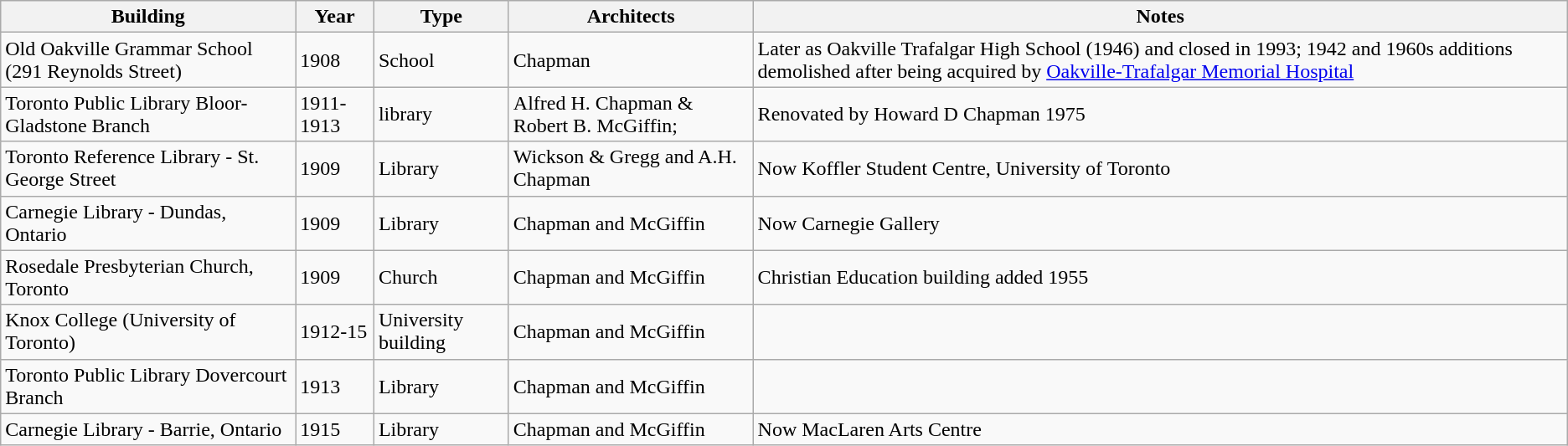<table class="wikitable sortable">
<tr>
<th>Building</th>
<th>Year</th>
<th>Type</th>
<th>Architects</th>
<th>Notes</th>
</tr>
<tr>
<td>Old Oakville Grammar School (291 Reynolds Street)</td>
<td>1908</td>
<td>School</td>
<td>Chapman</td>
<td>Later as Oakville Trafalgar High School (1946) and closed in 1993; 1942 and 1960s additions demolished after being acquired by <a href='#'>Oakville-Trafalgar Memorial Hospital</a></td>
</tr>
<tr>
<td>Toronto Public Library Bloor-Gladstone Branch</td>
<td>1911-1913</td>
<td>library</td>
<td>Alfred H. Chapman & Robert B. McGiffin;</td>
<td>Renovated by Howard D Chapman 1975</td>
</tr>
<tr>
<td>Toronto Reference Library - St. George Street</td>
<td>1909</td>
<td>Library</td>
<td>Wickson & Gregg and A.H. Chapman</td>
<td>Now Koffler Student Centre, University of Toronto</td>
</tr>
<tr>
<td>Carnegie Library - Dundas, Ontario</td>
<td>1909</td>
<td>Library</td>
<td>Chapman and McGiffin</td>
<td>Now Carnegie Gallery</td>
</tr>
<tr>
<td>Rosedale Presbyterian Church,  Toronto</td>
<td>1909</td>
<td>Church</td>
<td>Chapman and McGiffin</td>
<td>Christian Education building added 1955</td>
</tr>
<tr>
<td>Knox College (University of Toronto)</td>
<td>1912-15</td>
<td>University building</td>
<td>Chapman and McGiffin</td>
<td></td>
</tr>
<tr>
<td>Toronto Public Library Dovercourt Branch</td>
<td>1913</td>
<td>Library</td>
<td>Chapman and McGiffin</td>
<td></td>
</tr>
<tr>
<td>Carnegie Library - Barrie, Ontario</td>
<td>1915</td>
<td>Library</td>
<td>Chapman and McGiffin</td>
<td>Now MacLaren Arts Centre</td>
</tr>
</table>
